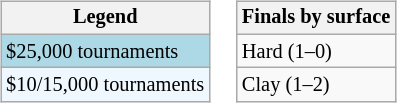<table>
<tr valign=top>
<td><br><table class=wikitable style="font-size:85%">
<tr>
<th>Legend</th>
</tr>
<tr style="background:lightblue;">
<td>$25,000 tournaments</td>
</tr>
<tr style="background:#f0f8ff;">
<td>$10/15,000 tournaments</td>
</tr>
</table>
</td>
<td><br><table class=wikitable style="font-size:85%">
<tr>
<th>Finals by surface</th>
</tr>
<tr>
<td>Hard (1–0)</td>
</tr>
<tr>
<td>Clay (1–2)</td>
</tr>
</table>
</td>
</tr>
</table>
